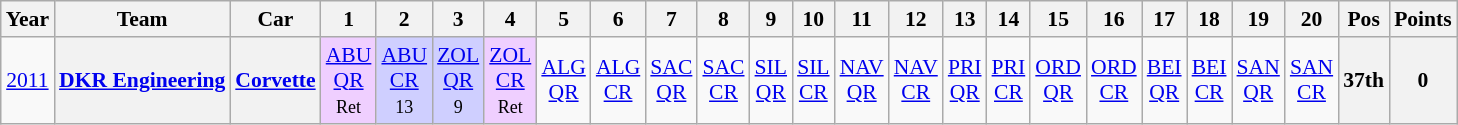<table class="wikitable" border="1" style="text-align:center; font-size:90%;">
<tr>
<th>Year</th>
<th>Team</th>
<th>Car</th>
<th>1</th>
<th>2</th>
<th>3</th>
<th>4</th>
<th>5</th>
<th>6</th>
<th>7</th>
<th>8</th>
<th>9</th>
<th>10</th>
<th>11</th>
<th>12</th>
<th>13</th>
<th>14</th>
<th>15</th>
<th>16</th>
<th>17</th>
<th>18</th>
<th>19</th>
<th>20</th>
<th>Pos</th>
<th>Points</th>
</tr>
<tr>
<td><a href='#'>2011</a></td>
<th><a href='#'>DKR Engineering</a></th>
<th><a href='#'>Corvette</a></th>
<td style="background:#EFCFFF;"><a href='#'>ABU<br>QR</a><br><small>Ret<br></small></td>
<td style="background:#CFCFFF;"><a href='#'>ABU<br>CR</a><br><small>13<br></small></td>
<td style="background:#CFCFFF;"><a href='#'>ZOL<br>QR</a><br><small>9<br></small></td>
<td style="background:#EFCFFF;"><a href='#'>ZOL<br>CR</a><br><small>Ret<br></small></td>
<td><a href='#'>ALG<br>QR</a></td>
<td><a href='#'>ALG<br>CR</a></td>
<td><a href='#'>SAC<br>QR</a></td>
<td><a href='#'>SAC<br>CR</a></td>
<td><a href='#'>SIL<br>QR</a></td>
<td><a href='#'>SIL<br>CR</a></td>
<td><a href='#'>NAV<br>QR</a></td>
<td><a href='#'>NAV<br>CR</a></td>
<td><a href='#'>PRI<br>QR</a></td>
<td><a href='#'>PRI<br>CR</a></td>
<td><a href='#'>ORD<br>QR</a></td>
<td><a href='#'>ORD<br>CR</a></td>
<td><a href='#'>BEI<br>QR</a></td>
<td><a href='#'>BEI<br>CR</a></td>
<td><a href='#'>SAN<br>QR</a></td>
<td><a href='#'>SAN<br>CR</a></td>
<th>37th</th>
<th>0</th>
</tr>
</table>
